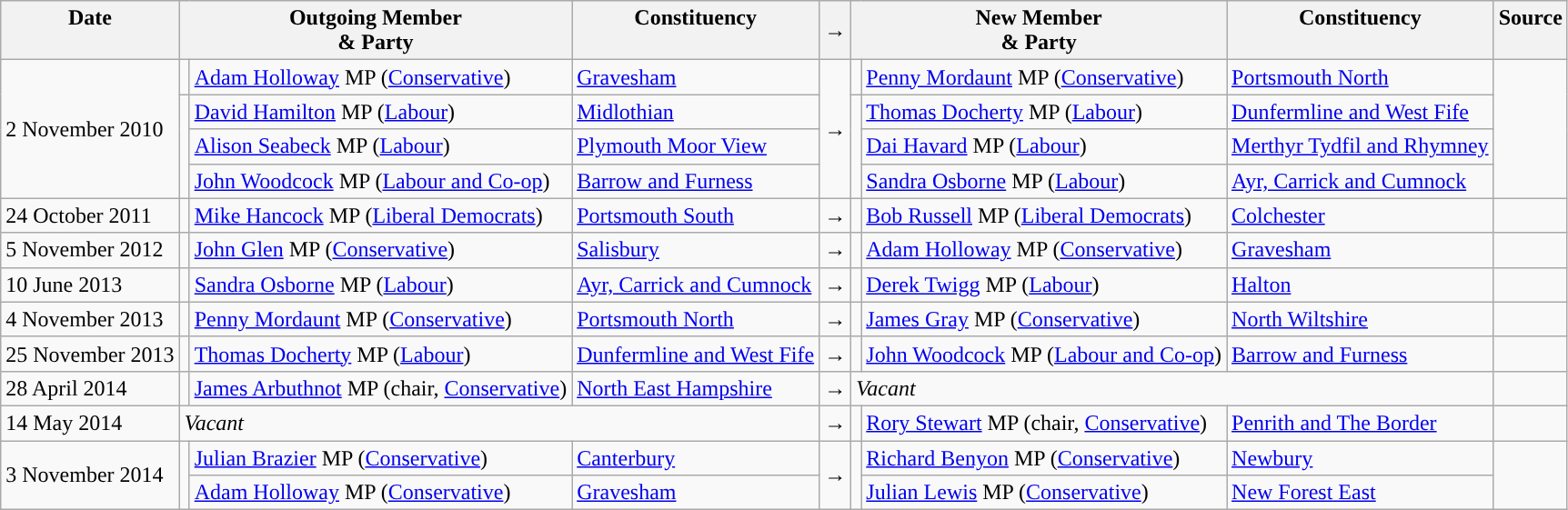<table class="wikitable">
<tr>
<th valign="top">Date</th>
<th colspan="2" valign="top">Outgoing Member<br>& Party</th>
<th valign="top">Constituency</th>
<th>→</th>
<th colspan="2" valign="top">New Member<br>& Party</th>
<th valign="top">Constituency</th>
<th valign="top">Source</th>
</tr>
<tr>
<td rowspan=4>2 November 2010</td>
<td style="color:inherit;background:"></td>
<td><a href='#'>Adam Holloway</a> MP (<a href='#'>Conservative</a>)</td>
<td><a href='#'>Gravesham</a></td>
<td rowspan=4>→</td>
<td style="color:inherit;background:"></td>
<td><a href='#'>Penny Mordaunt</a> MP (<a href='#'>Conservative</a>)</td>
<td><a href='#'>Portsmouth North</a></td>
<td rowspan=4></td>
</tr>
<tr>
<td rowspan=3 style="color:inherit;background:"></td>
<td><a href='#'>David Hamilton</a> MP (<a href='#'>Labour</a>)</td>
<td><a href='#'>Midlothian</a></td>
<td rowspan=3 style="color:inherit;background:"></td>
<td><a href='#'>Thomas Docherty</a> MP (<a href='#'>Labour</a>)</td>
<td><a href='#'>Dunfermline and West Fife</a></td>
</tr>
<tr>
<td><a href='#'>Alison Seabeck</a> MP (<a href='#'>Labour</a>)</td>
<td><a href='#'>Plymouth Moor View</a></td>
<td><a href='#'>Dai Havard</a> MP (<a href='#'>Labour</a>)</td>
<td><a href='#'>Merthyr Tydfil and Rhymney</a></td>
</tr>
<tr>
<td><a href='#'>John Woodcock</a> MP (<a href='#'>Labour and Co-op</a>)</td>
<td><a href='#'>Barrow and Furness</a></td>
<td><a href='#'>Sandra Osborne</a> MP (<a href='#'>Labour</a>)</td>
<td><a href='#'>Ayr, Carrick and Cumnock</a></td>
</tr>
<tr>
<td>24 October 2011</td>
<td style="color:inherit;background:"></td>
<td><a href='#'>Mike Hancock</a> MP (<a href='#'>Liberal Democrats</a>)</td>
<td><a href='#'>Portsmouth South</a></td>
<td>→</td>
<td style="color:inherit;background:"></td>
<td><a href='#'>Bob Russell</a> MP (<a href='#'>Liberal Democrats</a>)</td>
<td><a href='#'>Colchester</a></td>
<td></td>
</tr>
<tr>
<td>5 November 2012</td>
<td style="color:inherit;background:"></td>
<td><a href='#'>John Glen</a> MP (<a href='#'>Conservative</a>)</td>
<td><a href='#'>Salisbury</a></td>
<td>→</td>
<td style="color:inherit;background:"></td>
<td><a href='#'>Adam Holloway</a> MP (<a href='#'>Conservative</a>)</td>
<td><a href='#'>Gravesham</a></td>
<td></td>
</tr>
<tr>
<td>10 June 2013</td>
<td style="color:inherit;background:"></td>
<td><a href='#'>Sandra Osborne</a> MP (<a href='#'>Labour</a>)</td>
<td><a href='#'>Ayr, Carrick and Cumnock</a></td>
<td>→</td>
<td style="color:inherit;background:"></td>
<td><a href='#'>Derek Twigg</a> MP (<a href='#'>Labour</a>)</td>
<td><a href='#'>Halton</a></td>
<td></td>
</tr>
<tr>
<td>4 November 2013</td>
<td style="color:inherit;background:"></td>
<td><a href='#'>Penny Mordaunt</a> MP (<a href='#'>Conservative</a>)</td>
<td><a href='#'>Portsmouth North</a></td>
<td>→</td>
<td style="color:inherit;background:"></td>
<td><a href='#'>James Gray</a> MP (<a href='#'>Conservative</a>)</td>
<td><a href='#'>North Wiltshire</a></td>
<td></td>
</tr>
<tr>
<td>25 November 2013</td>
<td style="color:inherit;background:"></td>
<td><a href='#'>Thomas Docherty</a> MP (<a href='#'>Labour</a>)</td>
<td><a href='#'>Dunfermline and West Fife</a></td>
<td>→</td>
<td style="color:inherit;background:"></td>
<td><a href='#'>John Woodcock</a> MP (<a href='#'>Labour and Co-op</a>)</td>
<td><a href='#'>Barrow and Furness</a></td>
<td></td>
</tr>
<tr>
<td>28 April 2014</td>
<td style="color:inherit;background:"></td>
<td><a href='#'>James Arbuthnot</a> MP (chair, <a href='#'>Conservative</a>)</td>
<td><a href='#'>North East Hampshire</a></td>
<td>→</td>
<td colspan=3><em>Vacant</em></td>
<td></td>
</tr>
<tr>
<td>14 May 2014</td>
<td colspan=3><em>Vacant</em></td>
<td>→</td>
<td style="color:inherit;background:"></td>
<td><a href='#'>Rory Stewart</a> MP (chair, <a href='#'>Conservative</a>)</td>
<td><a href='#'>Penrith and The Border</a></td>
<td></td>
</tr>
<tr>
<td rowspan=2>3 November 2014</td>
<td rowspan=2 style="color:inherit;background:"></td>
<td><a href='#'>Julian Brazier</a> MP (<a href='#'>Conservative</a>)</td>
<td><a href='#'>Canterbury</a></td>
<td rowspan=2>→</td>
<td rowspan=2 style="color:inherit;background:"></td>
<td><a href='#'>Richard Benyon</a> MP (<a href='#'>Conservative</a>)</td>
<td><a href='#'>Newbury</a></td>
<td rowspan=2></td>
</tr>
<tr>
<td><a href='#'>Adam Holloway</a> MP (<a href='#'>Conservative</a>)</td>
<td><a href='#'>Gravesham</a></td>
<td><a href='#'>Julian Lewis</a> MP (<a href='#'>Conservative</a>)</td>
<td><a href='#'>New Forest East</a></td>
</tr>
</table>
